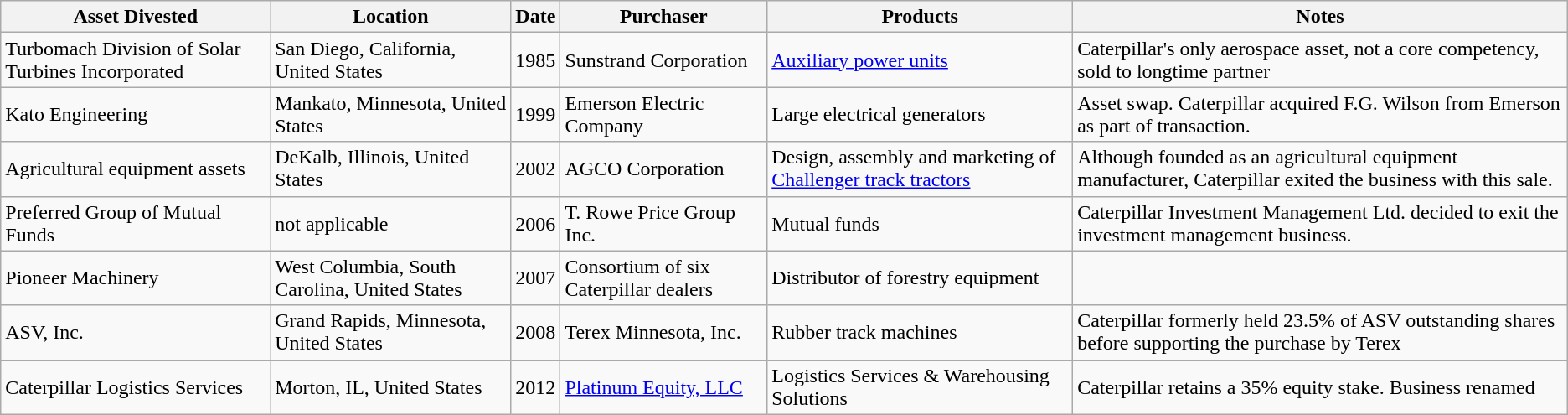<table class="wikitable sortable">
<tr>
<th scope="col">Asset Divested</th>
<th scope="col" class="unsortable">Location</th>
<th scope="col">Date</th>
<th scope="col">Purchaser</th>
<th scope="col" class="unsortable">Products</th>
<th scope="col" class="unsortable">Notes</th>
</tr>
<tr>
<td>Turbomach Division of Solar Turbines Incorporated</td>
<td>San Diego, California, United States</td>
<td>1985</td>
<td>Sunstrand Corporation</td>
<td><a href='#'>Auxiliary power units</a></td>
<td>Caterpillar's only aerospace asset, not a core competency, sold to longtime partner</td>
</tr>
<tr>
<td>Kato Engineering</td>
<td>Mankato, Minnesota, United States</td>
<td>1999</td>
<td>Emerson Electric Company</td>
<td>Large electrical generators</td>
<td>Asset swap. Caterpillar acquired F.G. Wilson from Emerson as part of transaction.</td>
</tr>
<tr>
<td>Agricultural equipment assets</td>
<td>DeKalb, Illinois, United States</td>
<td>2002</td>
<td>AGCO Corporation</td>
<td>Design, assembly and marketing of <a href='#'>Challenger track tractors</a></td>
<td>Although founded as an agricultural equipment manufacturer, Caterpillar exited the business with this sale.</td>
</tr>
<tr>
<td>Preferred Group of Mutual Funds</td>
<td>not applicable</td>
<td>2006</td>
<td>T. Rowe Price Group Inc.</td>
<td>Mutual funds</td>
<td>Caterpillar Investment Management Ltd. decided to exit the investment management business.</td>
</tr>
<tr>
<td>Pioneer Machinery</td>
<td>West Columbia, South Carolina, United States</td>
<td>2007</td>
<td>Consortium of six Caterpillar dealers</td>
<td>Distributor of forestry equipment</td>
<td></td>
</tr>
<tr>
<td>ASV, Inc.</td>
<td>Grand Rapids, Minnesota, United States</td>
<td>2008</td>
<td>Terex Minnesota, Inc.</td>
<td>Rubber track machines</td>
<td>Caterpillar formerly held 23.5% of ASV outstanding shares before supporting the purchase by Terex</td>
</tr>
<tr>
<td>Caterpillar Logistics Services</td>
<td>Morton, IL, United States</td>
<td>2012</td>
<td><a href='#'>Platinum Equity, LLC</a></td>
<td>Logistics Services & Warehousing Solutions</td>
<td>Caterpillar retains a 35% equity stake. Business renamed </td>
</tr>
</table>
